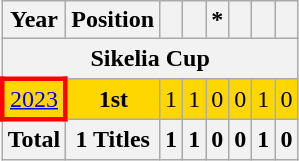<table class="wikitable" style="text-align: center;">
<tr>
<th>Year</th>
<th>Position</th>
<th></th>
<th></th>
<th>*</th>
<th></th>
<th></th>
<th></th>
</tr>
<tr>
<th colspan=8>Sikelia Cup</th>
</tr>
<tr style="background:gold">
<td style="border:3px solid red"> <a href='#'>2023</a></td>
<td><strong>1st</strong></td>
<td>1</td>
<td>1</td>
<td>0</td>
<td>0</td>
<td>1</td>
<td>0</td>
</tr>
<tr>
<th>Total</th>
<th>1 Titles</th>
<th>1</th>
<th>1</th>
<th>0</th>
<th>0</th>
<th>1</th>
<th>0</th>
</tr>
</table>
